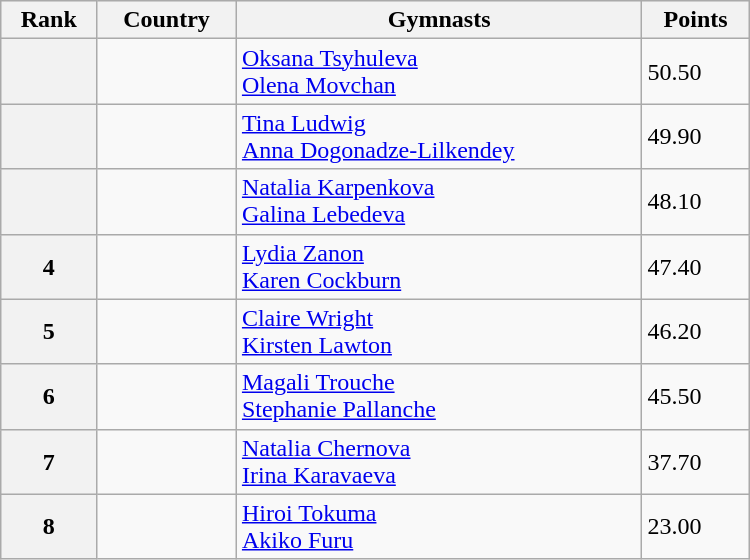<table class="wikitable" width=500>
<tr bgcolor="#efefef">
<th>Rank</th>
<th>Country</th>
<th>Gymnasts</th>
<th>Points</th>
</tr>
<tr>
<th></th>
<td></td>
<td><a href='#'>Oksana Tsyhuleva</a> <br> <a href='#'>Olena Movchan</a></td>
<td>50.50</td>
</tr>
<tr>
<th></th>
<td></td>
<td><a href='#'>Tina Ludwig</a> <br> <a href='#'>Anna Dogonadze-Lilkendey</a></td>
<td>49.90</td>
</tr>
<tr>
<th></th>
<td></td>
<td><a href='#'>Natalia Karpenkova</a> <br> <a href='#'>Galina Lebedeva</a></td>
<td>48.10</td>
</tr>
<tr>
<th>4</th>
<td></td>
<td><a href='#'>Lydia Zanon</a> <br> <a href='#'>Karen Cockburn</a></td>
<td>47.40</td>
</tr>
<tr>
<th>5</th>
<td></td>
<td><a href='#'>Claire Wright</a> <br> <a href='#'>Kirsten Lawton</a></td>
<td>46.20</td>
</tr>
<tr>
<th>6</th>
<td></td>
<td><a href='#'>Magali Trouche</a> <br> <a href='#'>Stephanie Pallanche</a></td>
<td>45.50</td>
</tr>
<tr>
<th>7</th>
<td></td>
<td><a href='#'>Natalia Chernova</a> <br> <a href='#'>Irina Karavaeva</a></td>
<td>37.70</td>
</tr>
<tr>
<th>8</th>
<td></td>
<td><a href='#'>Hiroi Tokuma</a> <br> <a href='#'>Akiko Furu</a></td>
<td>23.00</td>
</tr>
</table>
